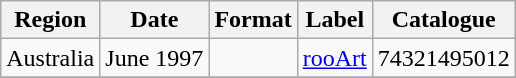<table class="wikitable plainrowheaders">
<tr>
<th scope="col">Region</th>
<th scope="col">Date</th>
<th scope="col">Format</th>
<th scope="col">Label</th>
<th scope="col">Catalogue</th>
</tr>
<tr>
<td>Australia</td>
<td>June 1997</td>
<td></td>
<td><a href='#'>rooArt</a></td>
<td>74321495012</td>
</tr>
<tr>
</tr>
</table>
